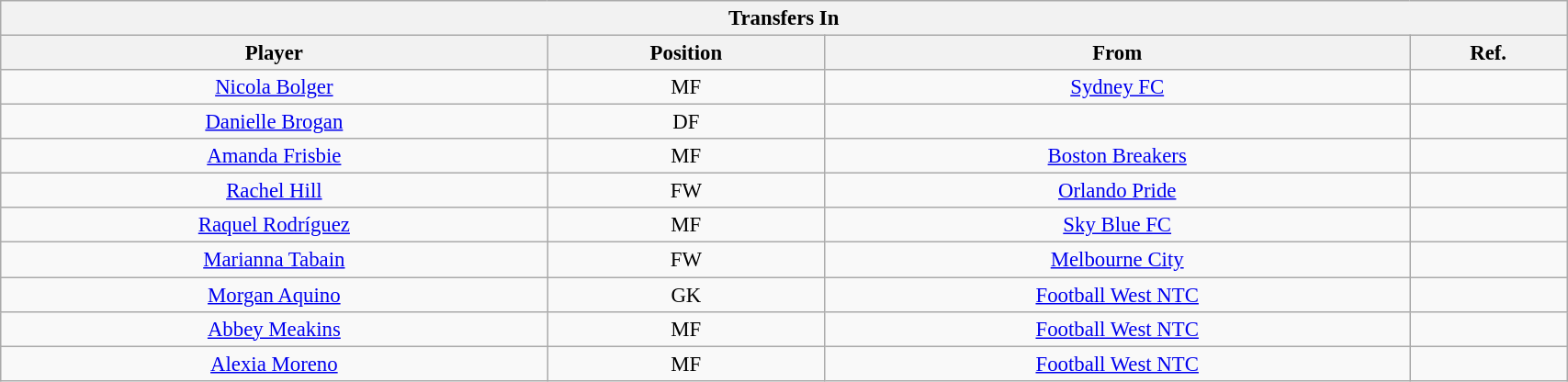<table class="wikitable sortable collapsible collapsed" style="font-size:95%; text-align: center; width: 90%;">
<tr>
<th colspan="4" style="with: 100%;" align=center><strong>Transfers In</strong></th>
</tr>
<tr>
<th>Player</th>
<th>Position</th>
<th>From</th>
<th>Ref.</th>
</tr>
<tr>
<td> <a href='#'>Nicola Bolger</a></td>
<td>MF</td>
<td><a href='#'>Sydney FC</a></td>
<td></td>
</tr>
<tr>
<td> <a href='#'>Danielle Brogan</a></td>
<td>DF</td>
<td></td>
<td></td>
</tr>
<tr>
<td> <a href='#'>Amanda Frisbie</a></td>
<td>MF</td>
<td>  <a href='#'>Boston Breakers</a></td>
<td></td>
</tr>
<tr>
<td> <a href='#'>Rachel Hill</a></td>
<td>FW</td>
<td>  <a href='#'>Orlando Pride</a></td>
<td></td>
</tr>
<tr>
<td> <a href='#'>Raquel Rodríguez</a></td>
<td>MF</td>
<td>  <a href='#'>Sky Blue FC</a></td>
<td></td>
</tr>
<tr>
<td> <a href='#'>Marianna Tabain</a></td>
<td>FW</td>
<td><a href='#'>Melbourne City</a></td>
<td></td>
</tr>
<tr>
<td> <a href='#'>Morgan Aquino</a></td>
<td>GK</td>
<td><a href='#'>Football West NTC</a></td>
<td></td>
</tr>
<tr>
<td> <a href='#'>Abbey Meakins</a></td>
<td>MF</td>
<td><a href='#'>Football West NTC</a></td>
<td></td>
</tr>
<tr>
<td> <a href='#'>Alexia Moreno</a></td>
<td>MF</td>
<td><a href='#'>Football West NTC</a></td>
<td></td>
</tr>
</table>
